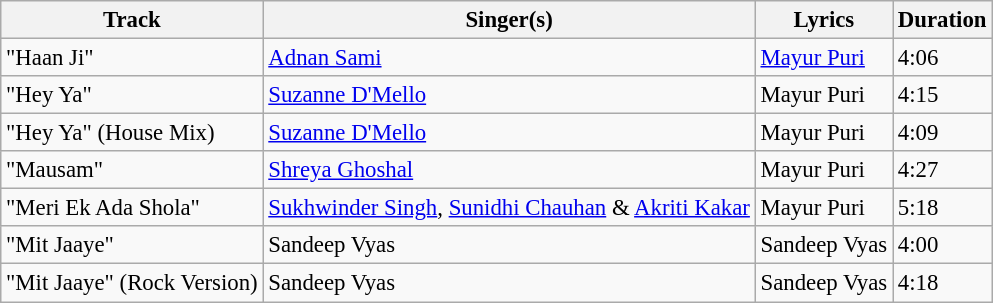<table class="wikitable tracklist" style="font-size:95%;">
<tr>
<th>Track</th>
<th>Singer(s)</th>
<th>Lyrics</th>
<th>Duration</th>
</tr>
<tr>
<td>"Haan Ji"</td>
<td><a href='#'>Adnan Sami</a></td>
<td><a href='#'>Mayur Puri</a></td>
<td>4:06</td>
</tr>
<tr>
<td>"Hey Ya"</td>
<td><a href='#'>Suzanne D'Mello</a></td>
<td>Mayur Puri</td>
<td>4:15</td>
</tr>
<tr>
<td>"Hey Ya" (House Mix)</td>
<td><a href='#'>Suzanne D'Mello</a></td>
<td>Mayur Puri</td>
<td>4:09</td>
</tr>
<tr>
<td>"Mausam"</td>
<td><a href='#'>Shreya Ghoshal</a></td>
<td>Mayur Puri</td>
<td>4:27</td>
</tr>
<tr>
<td>"Meri Ek Ada Shola"</td>
<td><a href='#'>Sukhwinder Singh</a>, <a href='#'>Sunidhi Chauhan</a> & <a href='#'>Akriti Kakar</a></td>
<td>Mayur Puri</td>
<td>5:18</td>
</tr>
<tr>
<td>"Mit Jaaye"</td>
<td>Sandeep Vyas</td>
<td>Sandeep Vyas</td>
<td>4:00</td>
</tr>
<tr>
<td>"Mit Jaaye" (Rock Version)</td>
<td>Sandeep Vyas</td>
<td>Sandeep Vyas</td>
<td>4:18</td>
</tr>
</table>
